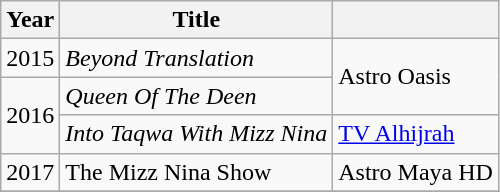<table class="wikitable">
<tr>
<th>Year</th>
<th>Title</th>
<th></th>
</tr>
<tr>
<td>2015</td>
<td><em>Beyond Translation</em></td>
<td rowspan="2">Astro Oasis</td>
</tr>
<tr>
<td rowspan="2">2016</td>
<td><em>Queen Of The Deen</em></td>
</tr>
<tr>
<td><em>Into Taqwa With Mizz Nina</em></td>
<td><a href='#'>TV Alhijrah</a></td>
</tr>
<tr>
<td>2017</td>
<td>The Mizz Nina Show</td>
<td>Astro Maya HD</td>
</tr>
<tr>
</tr>
</table>
